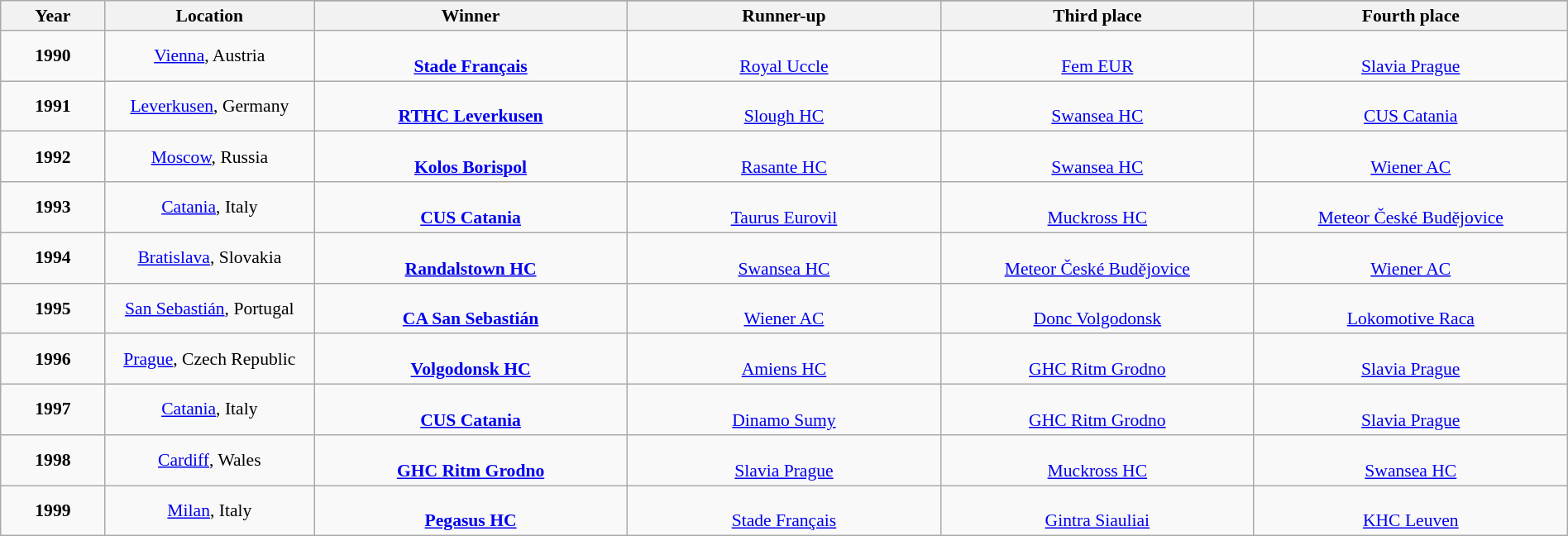<table class="wikitable" style="font-size:90%; width: 100%; text-align: center;">
<tr>
<th rowspan=2 width=5%>Year</th>
<th rowspan=2 width=10%>Location</th>
</tr>
<tr>
<th width=15%>Winner</th>
<th width=15%>Runner-up</th>
<th width=15%>Third place</th>
<th width=15%>Fourth place</th>
</tr>
<tr>
<td><strong>1990</strong></td>
<td><a href='#'>Vienna</a>, Austria</td>
<td><strong><br><a href='#'>Stade Français</a></strong></td>
<td><br><a href='#'>Royal Uccle</a></td>
<td><br><a href='#'>Fem EUR</a></td>
<td><br><a href='#'>Slavia Prague</a></td>
</tr>
<tr>
<td><strong>1991</strong></td>
<td><a href='#'>Leverkusen</a>, Germany</td>
<td><strong><br><a href='#'>RTHC Leverkusen</a></strong></td>
<td><br><a href='#'>Slough HC</a></td>
<td><br><a href='#'>Swansea HC</a></td>
<td><br><a href='#'>CUS Catania</a></td>
</tr>
<tr>
<td><strong>1992</strong></td>
<td><a href='#'>Moscow</a>, Russia</td>
<td><strong><br><a href='#'>Kolos Borispol</a></strong></td>
<td><br><a href='#'>Rasante HC</a></td>
<td><br><a href='#'>Swansea HC</a></td>
<td><br><a href='#'>Wiener AC</a></td>
</tr>
<tr>
<td><strong>1993</strong></td>
<td><a href='#'>Catania</a>, Italy</td>
<td><strong><br><a href='#'>CUS Catania</a></strong></td>
<td><br><a href='#'>Taurus Eurovil</a></td>
<td><br><a href='#'>Muckross HC</a></td>
<td><br><a href='#'>Meteor České Budějovice</a></td>
</tr>
<tr>
<td><strong>1994</strong></td>
<td><a href='#'>Bratislava</a>, Slovakia</td>
<td><strong><br><a href='#'>Randalstown HC</a></strong></td>
<td><br><a href='#'>Swansea HC</a></td>
<td><br><a href='#'>Meteor České Budějovice</a></td>
<td><br><a href='#'>Wiener AC</a></td>
</tr>
<tr>
<td><strong>1995</strong></td>
<td><a href='#'>San Sebastián</a>, Portugal</td>
<td><strong><br><a href='#'>CA San Sebastián</a></strong></td>
<td><br><a href='#'>Wiener AC</a></td>
<td><br><a href='#'>Donc Volgodonsk</a></td>
<td><br><a href='#'>Lokomotive Raca</a></td>
</tr>
<tr>
<td><strong>1996</strong></td>
<td><a href='#'>Prague</a>, Czech Republic</td>
<td><strong><br><a href='#'>Volgodonsk HC</a></strong></td>
<td><br><a href='#'>Amiens HC</a></td>
<td><br><a href='#'>GHC Ritm Grodno</a></td>
<td><br><a href='#'>Slavia Prague</a></td>
</tr>
<tr>
<td><strong>1997</strong></td>
<td><a href='#'>Catania</a>, Italy</td>
<td><strong><br><a href='#'>CUS Catania</a></strong></td>
<td><br><a href='#'>Dinamo Sumy</a></td>
<td><br><a href='#'>GHC Ritm Grodno</a></td>
<td><br><a href='#'>Slavia Prague</a></td>
</tr>
<tr>
<td><strong>1998</strong></td>
<td><a href='#'>Cardiff</a>, Wales</td>
<td><strong><br><a href='#'>GHC Ritm Grodno</a></strong></td>
<td><br><a href='#'>Slavia Prague</a></td>
<td><br><a href='#'>Muckross HC</a></td>
<td><br><a href='#'>Swansea HC</a></td>
</tr>
<tr>
<td><strong>1999</strong></td>
<td><a href='#'>Milan</a>, Italy</td>
<td><strong><br><a href='#'>Pegasus HC</a></strong></td>
<td><br><a href='#'>Stade Français</a></td>
<td><br><a href='#'>Gintra Siauliai</a></td>
<td><br><a href='#'>KHC Leuven</a></td>
</tr>
</table>
